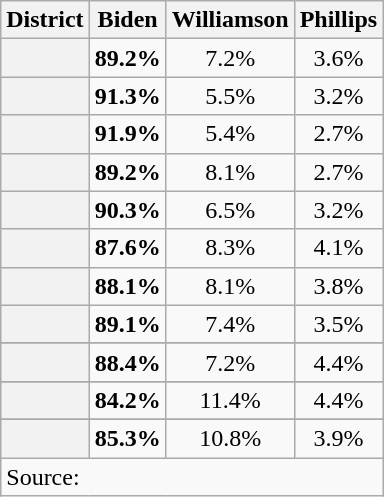<table class="wikitable sortable">
<tr>
<th>District</th>
<th>Biden</th>
<th>Williamson</th>
<th>Phillips</th>
</tr>
<tr align=center >
<th></th>
<td><strong>89.2%</strong></td>
<td>7.2%</td>
<td>3.6%</td>
</tr>
<tr align=center >
<th></th>
<td><strong>91.3%</strong></td>
<td>5.5%</td>
<td>3.2%</td>
</tr>
<tr align=center >
<th></th>
<td><strong>91.9%</strong></td>
<td>5.4%</td>
<td>2.7%</td>
</tr>
<tr align=center >
<th></th>
<td><strong>89.2%</strong></td>
<td>8.1%</td>
<td>2.7%</td>
</tr>
<tr align=center >
<th></th>
<td><strong>90.3%</strong></td>
<td>6.5%</td>
<td>3.2%</td>
</tr>
<tr align=center >
<th></th>
<td><strong>87.6%</strong></td>
<td>8.3%</td>
<td>4.1%</td>
</tr>
<tr align=center >
<th></th>
<td><strong>88.1%</strong></td>
<td>8.1%</td>
<td>3.8%</td>
</tr>
<tr align=center >
<th></th>
<td><strong>89.1%</strong></td>
<td>7.4%</td>
<td>3.5%</td>
</tr>
<tr>
</tr>
<tr align=center >
<th></th>
<td><strong>88.4%</strong></td>
<td>7.2%</td>
<td>4.4%</td>
</tr>
<tr>
</tr>
<tr align=center >
<th></th>
<td><strong>84.2%</strong></td>
<td>11.4%</td>
<td>4.4%</td>
</tr>
<tr>
</tr>
<tr align=center >
<th></th>
<td><strong>85.3%</strong></td>
<td>10.8%</td>
<td>3.9%</td>
</tr>
<tr>
<td colspan="6" style="text-align:left;">Source: </td>
</tr>
</table>
